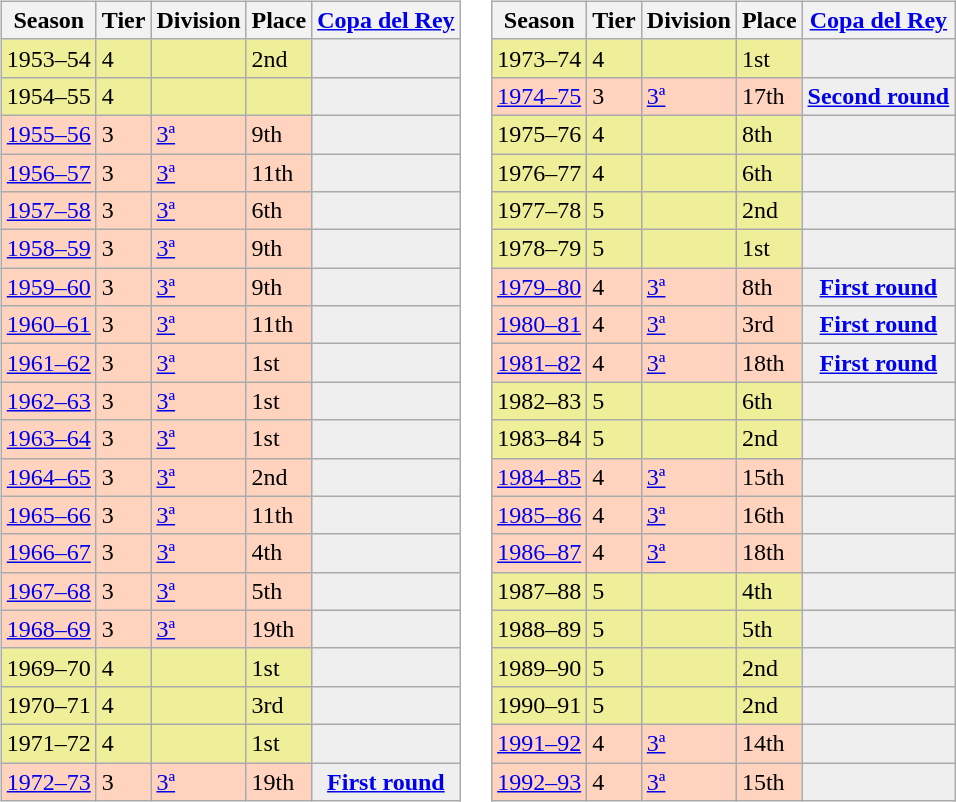<table>
<tr>
<td valign="top" width=0%><br><table class="wikitable">
<tr style="background:#f0f6fa;">
<th>Season</th>
<th>Tier</th>
<th>Division</th>
<th>Place</th>
<th><a href='#'>Copa del Rey</a></th>
</tr>
<tr>
<td style="background:#EFEF99;">1953–54</td>
<td style="background:#EFEF99;">4</td>
<td style="background:#EFEF99;"></td>
<td style="background:#EFEF99;">2nd</td>
<td style="background:#efefef;"></td>
</tr>
<tr>
<td style="background:#EFEF99;">1954–55</td>
<td style="background:#EFEF99;">4</td>
<td style="background:#EFEF99;"></td>
<td style="background:#EFEF99;"></td>
<td style="background:#efefef;"></td>
</tr>
<tr>
<td style="background:#FFD3BD;"><a href='#'>1955–56</a></td>
<td style="background:#FFD3BD;">3</td>
<td style="background:#FFD3BD;"><a href='#'>3ª</a></td>
<td style="background:#FFD3BD;">9th</td>
<td style="background:#efefef;"></td>
</tr>
<tr>
<td style="background:#FFD3BD;"><a href='#'>1956–57</a></td>
<td style="background:#FFD3BD;">3</td>
<td style="background:#FFD3BD;"><a href='#'>3ª</a></td>
<td style="background:#FFD3BD;">11th</td>
<td style="background:#efefef;"></td>
</tr>
<tr>
<td style="background:#FFD3BD;"><a href='#'>1957–58</a></td>
<td style="background:#FFD3BD;">3</td>
<td style="background:#FFD3BD;"><a href='#'>3ª</a></td>
<td style="background:#FFD3BD;">6th</td>
<td style="background:#efefef;"></td>
</tr>
<tr>
<td style="background:#FFD3BD;"><a href='#'>1958–59</a></td>
<td style="background:#FFD3BD;">3</td>
<td style="background:#FFD3BD;"><a href='#'>3ª</a></td>
<td style="background:#FFD3BD;">9th</td>
<td style="background:#efefef;"></td>
</tr>
<tr>
<td style="background:#FFD3BD;"><a href='#'>1959–60</a></td>
<td style="background:#FFD3BD;">3</td>
<td style="background:#FFD3BD;"><a href='#'>3ª</a></td>
<td style="background:#FFD3BD;">9th</td>
<td style="background:#efefef;"></td>
</tr>
<tr>
<td style="background:#FFD3BD;"><a href='#'>1960–61</a></td>
<td style="background:#FFD3BD;">3</td>
<td style="background:#FFD3BD;"><a href='#'>3ª</a></td>
<td style="background:#FFD3BD;">11th</td>
<td style="background:#efefef;"></td>
</tr>
<tr>
<td style="background:#FFD3BD;"><a href='#'>1961–62</a></td>
<td style="background:#FFD3BD;">3</td>
<td style="background:#FFD3BD;"><a href='#'>3ª</a></td>
<td style="background:#FFD3BD;">1st</td>
<td style="background:#efefef;"></td>
</tr>
<tr>
<td style="background:#FFD3BD;"><a href='#'>1962–63</a></td>
<td style="background:#FFD3BD;">3</td>
<td style="background:#FFD3BD;"><a href='#'>3ª</a></td>
<td style="background:#FFD3BD;">1st</td>
<td style="background:#efefef;"></td>
</tr>
<tr>
<td style="background:#FFD3BD;"><a href='#'>1963–64</a></td>
<td style="background:#FFD3BD;">3</td>
<td style="background:#FFD3BD;"><a href='#'>3ª</a></td>
<td style="background:#FFD3BD;">1st</td>
<td style="background:#efefef;"></td>
</tr>
<tr>
<td style="background:#FFD3BD;"><a href='#'>1964–65</a></td>
<td style="background:#FFD3BD;">3</td>
<td style="background:#FFD3BD;"><a href='#'>3ª</a></td>
<td style="background:#FFD3BD;">2nd</td>
<td style="background:#efefef;"></td>
</tr>
<tr>
<td style="background:#FFD3BD;"><a href='#'>1965–66</a></td>
<td style="background:#FFD3BD;">3</td>
<td style="background:#FFD3BD;"><a href='#'>3ª</a></td>
<td style="background:#FFD3BD;">11th</td>
<td style="background:#efefef;"></td>
</tr>
<tr>
<td style="background:#FFD3BD;"><a href='#'>1966–67</a></td>
<td style="background:#FFD3BD;">3</td>
<td style="background:#FFD3BD;"><a href='#'>3ª</a></td>
<td style="background:#FFD3BD;">4th</td>
<td style="background:#efefef;"></td>
</tr>
<tr>
<td style="background:#FFD3BD;"><a href='#'>1967–68</a></td>
<td style="background:#FFD3BD;">3</td>
<td style="background:#FFD3BD;"><a href='#'>3ª</a></td>
<td style="background:#FFD3BD;">5th</td>
<td style="background:#efefef;"></td>
</tr>
<tr>
<td style="background:#FFD3BD;"><a href='#'>1968–69</a></td>
<td style="background:#FFD3BD;">3</td>
<td style="background:#FFD3BD;"><a href='#'>3ª</a></td>
<td style="background:#FFD3BD;">19th</td>
<td style="background:#efefef;"></td>
</tr>
<tr>
<td style="background:#EFEF99;">1969–70</td>
<td style="background:#EFEF99;">4</td>
<td style="background:#EFEF99;"></td>
<td style="background:#EFEF99;">1st</td>
<td style="background:#efefef;"></td>
</tr>
<tr>
<td style="background:#EFEF99;">1970–71</td>
<td style="background:#EFEF99;">4</td>
<td style="background:#EFEF99;"></td>
<td style="background:#EFEF99;">3rd</td>
<td style="background:#efefef;"></td>
</tr>
<tr>
<td style="background:#EFEF99;">1971–72</td>
<td style="background:#EFEF99;">4</td>
<td style="background:#EFEF99;"></td>
<td style="background:#EFEF99;">1st</td>
<td style="background:#efefef;"></td>
</tr>
<tr>
<td style="background:#FFD3BD;"><a href='#'>1972–73</a></td>
<td style="background:#FFD3BD;">3</td>
<td style="background:#FFD3BD;"><a href='#'>3ª</a></td>
<td style="background:#FFD3BD;">19th</td>
<th style="background:#efefef;"><a href='#'>First round</a></th>
</tr>
</table>
</td>
<td valign="top" width=0%><br><table class="wikitable">
<tr style="background:#f0f6fa;">
<th>Season</th>
<th>Tier</th>
<th>Division</th>
<th>Place</th>
<th><a href='#'>Copa del Rey</a></th>
</tr>
<tr>
<td style="background:#EFEF99;">1973–74</td>
<td style="background:#EFEF99;">4</td>
<td style="background:#EFEF99;"></td>
<td style="background:#EFEF99;">1st</td>
<td style="background:#efefef;"></td>
</tr>
<tr>
<td style="background:#FFD3BD;"><a href='#'>1974–75</a></td>
<td style="background:#FFD3BD;">3</td>
<td style="background:#FFD3BD;"><a href='#'>3ª</a></td>
<td style="background:#FFD3BD;">17th</td>
<th style="background:#efefef;"><a href='#'>Second round</a></th>
</tr>
<tr>
<td style="background:#EFEF99;">1975–76</td>
<td style="background:#EFEF99;">4</td>
<td style="background:#EFEF99;"></td>
<td style="background:#EFEF99;">8th</td>
<td style="background:#efefef;"></td>
</tr>
<tr>
<td style="background:#EFEF99;">1976–77</td>
<td style="background:#EFEF99;">4</td>
<td style="background:#EFEF99;"></td>
<td style="background:#EFEF99;">6th</td>
<td style="background:#efefef;"></td>
</tr>
<tr>
<td style="background:#EFEF99;">1977–78</td>
<td style="background:#EFEF99;">5</td>
<td style="background:#EFEF99;"></td>
<td style="background:#EFEF99;">2nd</td>
<td style="background:#efefef;"></td>
</tr>
<tr>
<td style="background:#EFEF99;">1978–79</td>
<td style="background:#EFEF99;">5</td>
<td style="background:#EFEF99;"></td>
<td style="background:#EFEF99;">1st</td>
<td style="background:#efefef;"></td>
</tr>
<tr>
<td style="background:#FFD3BD;"><a href='#'>1979–80</a></td>
<td style="background:#FFD3BD;">4</td>
<td style="background:#FFD3BD;"><a href='#'>3ª</a></td>
<td style="background:#FFD3BD;">8th</td>
<th style="background:#efefef;"><a href='#'>First round</a></th>
</tr>
<tr>
<td style="background:#FFD3BD;"><a href='#'>1980–81</a></td>
<td style="background:#FFD3BD;">4</td>
<td style="background:#FFD3BD;"><a href='#'>3ª</a></td>
<td style="background:#FFD3BD;">3rd</td>
<th style="background:#efefef;"><a href='#'>First round</a></th>
</tr>
<tr>
<td style="background:#FFD3BD;"><a href='#'>1981–82</a></td>
<td style="background:#FFD3BD;">4</td>
<td style="background:#FFD3BD;"><a href='#'>3ª</a></td>
<td style="background:#FFD3BD;">18th</td>
<th style="background:#efefef;"><a href='#'>First round</a></th>
</tr>
<tr>
<td style="background:#EFEF99;">1982–83</td>
<td style="background:#EFEF99;">5</td>
<td style="background:#EFEF99;"></td>
<td style="background:#EFEF99;">6th</td>
<td style="background:#efefef;"></td>
</tr>
<tr>
<td style="background:#EFEF99;">1983–84</td>
<td style="background:#EFEF99;">5</td>
<td style="background:#EFEF99;"></td>
<td style="background:#EFEF99;">2nd</td>
<td style="background:#efefef;"></td>
</tr>
<tr>
<td style="background:#FFD3BD;"><a href='#'>1984–85</a></td>
<td style="background:#FFD3BD;">4</td>
<td style="background:#FFD3BD;"><a href='#'>3ª</a></td>
<td style="background:#FFD3BD;">15th</td>
<td style="background:#efefef;"></td>
</tr>
<tr>
<td style="background:#FFD3BD;"><a href='#'>1985–86</a></td>
<td style="background:#FFD3BD;">4</td>
<td style="background:#FFD3BD;"><a href='#'>3ª</a></td>
<td style="background:#FFD3BD;">16th</td>
<td style="background:#efefef;"></td>
</tr>
<tr>
<td style="background:#FFD3BD;"><a href='#'>1986–87</a></td>
<td style="background:#FFD3BD;">4</td>
<td style="background:#FFD3BD;"><a href='#'>3ª</a></td>
<td style="background:#FFD3BD;">18th</td>
<td style="background:#efefef;"></td>
</tr>
<tr>
<td style="background:#EFEF99;">1987–88</td>
<td style="background:#EFEF99;">5</td>
<td style="background:#EFEF99;"></td>
<td style="background:#EFEF99;">4th</td>
<td style="background:#efefef;"></td>
</tr>
<tr>
<td style="background:#EFEF99;">1988–89</td>
<td style="background:#EFEF99;">5</td>
<td style="background:#EFEF99;"></td>
<td style="background:#EFEF99;">5th</td>
<td style="background:#efefef;"></td>
</tr>
<tr>
<td style="background:#EFEF99;">1989–90</td>
<td style="background:#EFEF99;">5</td>
<td style="background:#EFEF99;"></td>
<td style="background:#EFEF99;">2nd</td>
<td style="background:#efefef;"></td>
</tr>
<tr>
<td style="background:#EFEF99;">1990–91</td>
<td style="background:#EFEF99;">5</td>
<td style="background:#EFEF99;"></td>
<td style="background:#EFEF99;">2nd</td>
<td style="background:#efefef;"></td>
</tr>
<tr>
<td style="background:#FFD3BD;"><a href='#'>1991–92</a></td>
<td style="background:#FFD3BD;">4</td>
<td style="background:#FFD3BD;"><a href='#'>3ª</a></td>
<td style="background:#FFD3BD;">14th</td>
<td style="background:#efefef;"></td>
</tr>
<tr>
<td style="background:#FFD3BD;"><a href='#'>1992–93</a></td>
<td style="background:#FFD3BD;">4</td>
<td style="background:#FFD3BD;"><a href='#'>3ª</a></td>
<td style="background:#FFD3BD;">15th</td>
<td style="background:#efefef;"></td>
</tr>
</table>
</td>
</tr>
</table>
